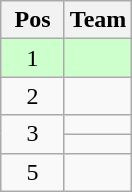<table class="wikitable" style="text-align:center;">
<tr>
<th width=35>Pos</th>
<th>Team</th>
</tr>
<tr bgcolor=ccffcc>
<td>1</td>
<td align=left></td>
</tr>
<tr>
<td>2</td>
<td align=left></td>
</tr>
<tr>
<td rowspan=2>3</td>
<td align=left></td>
</tr>
<tr>
<td align=left></td>
</tr>
<tr>
<td>5</td>
<td align=left></td>
</tr>
</table>
